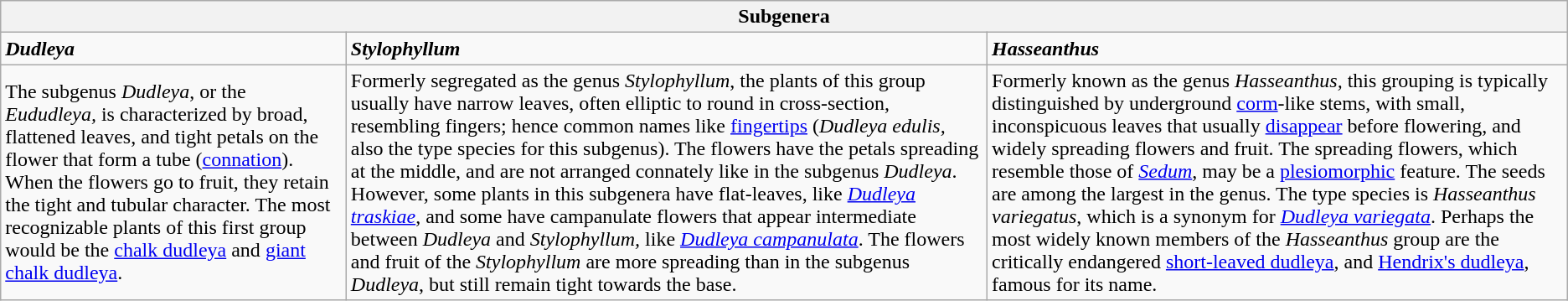<table class="wikitable">
<tr>
<th colspan="3">Subgenera</th>
</tr>
<tr>
<td><strong><em>Dudleya</em></strong></td>
<td><strong><em>Stylophyllum</em></strong></td>
<td><strong><em>Hasseanthus</em></strong></td>
</tr>
<tr>
<td>The subgenus <em>Dudleya</em>, or the <em>Eududleya,</em> is characterized by broad, flattened leaves, and tight petals on the flower that form a tube (<a href='#'>connation</a>). When the flowers go to fruit, they retain the tight and tubular character. The most recognizable plants of this first group would be the <a href='#'>chalk dudleya</a> and <a href='#'>giant chalk dudleya</a>.</td>
<td>Formerly segregated as the genus <em>Stylophyllum</em>, the plants of this group usually have narrow leaves, often elliptic to round in cross-section, resembling fingers; hence common names like <a href='#'>fingertips</a> (<em>Dudleya edulis,</em> also the type species for this subgenus). The flowers have the petals spreading at the middle, and are not arranged connately like in the subgenus <em>Dudleya</em>. However, some plants in this subgenera have flat-leaves, like <em><a href='#'>Dudleya traskiae</a></em>, and some have campanulate flowers that appear intermediate between <em>Dudleya</em> and <em>Stylophyllum,</em> like <em><a href='#'>Dudleya campanulata</a></em>. The flowers and fruit of the <em>Stylophyllum</em> are more spreading than in the subgenus <em>Dudleya</em>, but still remain tight towards the base.</td>
<td>Formerly known as the genus <em>Hasseanthus,</em> this grouping is typically distinguished by underground <a href='#'>corm</a>-like stems, with small, inconspicuous leaves that usually <a href='#'>disappear</a> before flowering, and widely spreading flowers and fruit. The spreading flowers, which resemble those of <em><a href='#'>Sedum</a></em>, may be a <a href='#'>plesiomorphic</a> feature. The seeds are among the largest in the genus. The type species is <em>Hasseanthus variegatus</em>, which is a synonym for <em><a href='#'>Dudleya variegata</a></em>. Perhaps the most widely known members of the <em>Hasseanthus</em> group are the critically endangered <a href='#'>short-leaved dudleya</a>, and <a href='#'>Hendrix's dudleya</a>, famous for its name.</td>
</tr>
</table>
